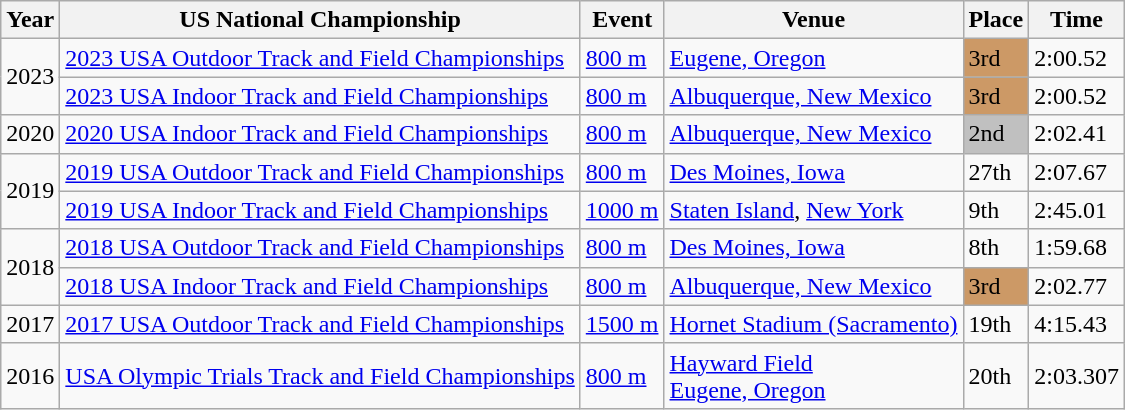<table class="wikitable">
<tr>
<th>Year</th>
<th>US National Championship</th>
<th>Event</th>
<th>Venue</th>
<th>Place</th>
<th>Time</th>
</tr>
<tr>
<td rowspan=2>2023</td>
<td><a href='#'>2023 USA Outdoor Track and Field Championships</a></td>
<td><a href='#'>800 m</a></td>
<td><a href='#'>Eugene, Oregon</a></td>
<td style="background:#c96;">3rd</td>
<td>2:00.52</td>
</tr>
<tr>
<td><a href='#'>2023 USA Indoor Track and Field Championships</a></td>
<td><a href='#'>800 m</a></td>
<td><a href='#'>Albuquerque, New Mexico</a></td>
<td style="background:#c96;">3rd</td>
<td>2:00.52</td>
</tr>
<tr>
<td>2020</td>
<td><a href='#'>2020 USA Indoor Track and Field Championships</a></td>
<td><a href='#'>800 m</a></td>
<td><a href='#'>Albuquerque, New Mexico</a></td>
<td style="background:silver">2nd</td>
<td>2:02.41</td>
</tr>
<tr>
<td rowspan=2>2019</td>
<td><a href='#'>2019 USA Outdoor Track and Field Championships</a></td>
<td><a href='#'>800 m</a></td>
<td><a href='#'>Des Moines, Iowa</a></td>
<td>27th</td>
<td>2:07.67</td>
</tr>
<tr>
<td><a href='#'>2019 USA Indoor Track and Field Championships</a></td>
<td><a href='#'>1000 m</a></td>
<td><a href='#'>Staten Island</a>, <a href='#'>New York</a></td>
<td>9th</td>
<td>2:45.01</td>
</tr>
<tr>
<td rowspan=2>2018</td>
<td><a href='#'>2018 USA Outdoor Track and Field Championships</a></td>
<td><a href='#'>800 m</a></td>
<td><a href='#'>Des Moines, Iowa</a></td>
<td>8th</td>
<td>1:59.68</td>
</tr>
<tr>
<td><a href='#'>2018 USA Indoor Track and Field Championships</a></td>
<td><a href='#'>800 m</a></td>
<td><a href='#'>Albuquerque, New Mexico</a></td>
<td style="background:#c96;">3rd</td>
<td>2:02.77</td>
</tr>
<tr>
<td>2017</td>
<td><a href='#'>2017 USA Outdoor Track and Field Championships</a></td>
<td><a href='#'>1500 m</a></td>
<td><a href='#'>Hornet Stadium (Sacramento)</a></td>
<td>19th</td>
<td>4:15.43</td>
</tr>
<tr>
<td>2016</td>
<td><a href='#'>USA Olympic Trials Track and Field Championships</a></td>
<td><a href='#'>800 m</a></td>
<td><a href='#'>Hayward Field</a><br><a href='#'>Eugene, Oregon</a></td>
<td>20th</td>
<td>2:03.307</td>
</tr>
</table>
